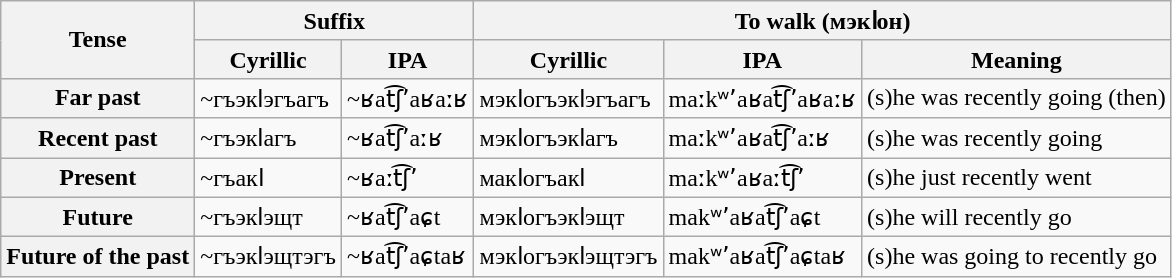<table class="wikitable">
<tr>
<th rowspan=2>Tense</th>
<th colspan=2>Suffix</th>
<th colspan=3>To walk (мэкӏон)</th>
</tr>
<tr>
<th>Cyrillic</th>
<th>IPA</th>
<th>Cyrillic</th>
<th>IPA</th>
<th>Meaning</th>
</tr>
<tr>
<th>Far past</th>
<td>~гъэкӏэгъагъ</td>
<td>~ʁat͡ʃʼaʁaːʁ</td>
<td>мэкӏогъэкӏэгъагъ</td>
<td>maːkʷʼaʁat͡ʃʼaʁaːʁ</td>
<td>(s)he was recently going (then)</td>
</tr>
<tr>
<th>Recent past</th>
<td>~гъэкӏагъ</td>
<td>~ʁat͡ʃʼaːʁ</td>
<td>мэкӏогъэкӏагъ</td>
<td>maːkʷʼaʁat͡ʃʼaːʁ</td>
<td>(s)he was recently going</td>
</tr>
<tr>
<th>Present</th>
<td>~гъакӏ</td>
<td>~ʁaːt͡ʃʼ</td>
<td>макӏогъакӏ</td>
<td>maːkʷʼaʁaːt͡ʃʼ</td>
<td>(s)he just recently went</td>
</tr>
<tr>
<th>Future</th>
<td>~гъэкӏэщт</td>
<td>~ʁat͡ʃʼaɕt</td>
<td>мэкӏогъэкӏэщт</td>
<td>makʷʼaʁat͡ʃʼaɕt</td>
<td>(s)he will recently go</td>
</tr>
<tr>
<th>Future of the past</th>
<td>~гъэкӏэщтэгъ</td>
<td>~ʁat͡ʃʼaɕtaʁ</td>
<td>мэкӏогъэкӏэщтэгъ</td>
<td>makʷʼaʁat͡ʃʼaɕtaʁ</td>
<td>(s)he was going to recently go</td>
</tr>
</table>
